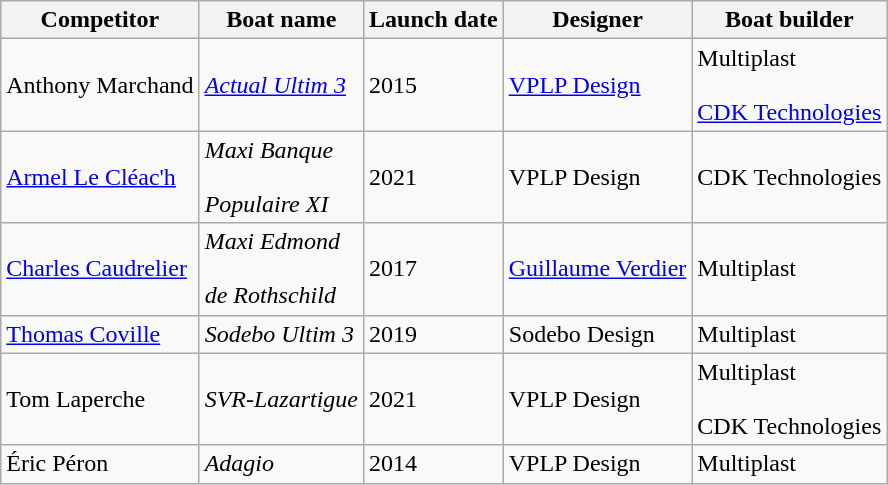<table class="wikitable centre">
<tr>
<th scope="col">Competitor</th>
<th scope="col">Boat name</th>
<th scope="col">Launch date</th>
<th scope="col">Designer</th>
<th scope="col">Boat builder</th>
</tr>
<tr>
<td>Anthony Marchand</td>
<td><em><a href='#'>Actual Ultim 3</a></em></td>
<td>2015</td>
<td><a href='#'>VPLP Design</a></td>
<td>Multiplast<br><br><a href='#'>CDK Technologies</a></td>
</tr>
<tr>
<td><a href='#'>Armel Le Cléac'h</a></td>
<td><em>Maxi Banque<br><br>Populaire XI</em></td>
<td>2021</td>
<td>VPLP Design</td>
<td>CDK Technologies</td>
</tr>
<tr>
<td><a href='#'>Charles Caudrelier</a></td>
<td><em>Maxi Edmond<br><br>de Rothschild</em></td>
<td>2017</td>
<td><a href='#'>Guillaume Verdier</a></td>
<td>Multiplast</td>
</tr>
<tr>
<td><a href='#'>Thomas Coville</a></td>
<td><em>Sodebo Ultim 3</em></td>
<td>2019</td>
<td>Sodebo Design</td>
<td>Multiplast</td>
</tr>
<tr>
<td>Tom Laperche</td>
<td><em>SVR-Lazartigue</em></td>
<td>2021</td>
<td>VPLP Design</td>
<td>Multiplast<br><br>CDK Technologies</td>
</tr>
<tr>
<td>Éric Péron</td>
<td><em>Adagio</em></td>
<td>2014</td>
<td>VPLP Design</td>
<td>Multiplast</td>
</tr>
</table>
